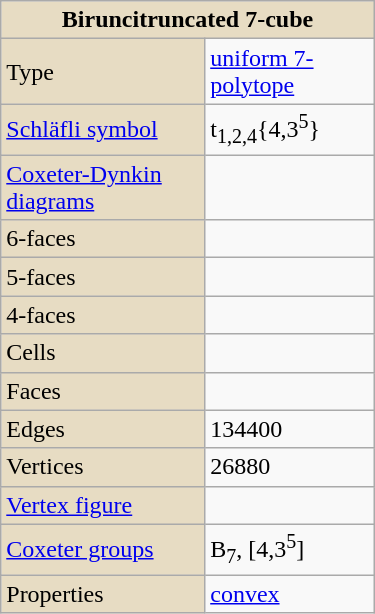<table class="wikitable" align="right" style="margin-left:10px" width="250">
<tr>
<th style="background:#e7dcc3;" colspan="2">Biruncitruncated 7-cube</th>
</tr>
<tr>
<td style="background:#e7dcc3;">Type</td>
<td><a href='#'>uniform 7-polytope</a></td>
</tr>
<tr>
<td style="background:#e7dcc3;"><a href='#'>Schläfli symbol</a></td>
<td>t<sub>1,2,4</sub>{4,3<sup>5</sup>}</td>
</tr>
<tr>
<td style="background:#e7dcc3;"><a href='#'>Coxeter-Dynkin diagrams</a></td>
<td></td>
</tr>
<tr>
<td style="background:#e7dcc3;">6-faces</td>
<td></td>
</tr>
<tr>
<td style="background:#e7dcc3;">5-faces</td>
<td></td>
</tr>
<tr>
<td style="background:#e7dcc3;">4-faces</td>
<td></td>
</tr>
<tr>
<td style="background:#e7dcc3;">Cells</td>
<td></td>
</tr>
<tr>
<td style="background:#e7dcc3;">Faces</td>
<td></td>
</tr>
<tr>
<td style="background:#e7dcc3;">Edges</td>
<td>134400</td>
</tr>
<tr>
<td style="background:#e7dcc3;">Vertices</td>
<td>26880</td>
</tr>
<tr>
<td style="background:#e7dcc3;"><a href='#'>Vertex figure</a></td>
<td></td>
</tr>
<tr>
<td style="background:#e7dcc3;"><a href='#'>Coxeter groups</a></td>
<td>B<sub>7</sub>, [4,3<sup>5</sup>]</td>
</tr>
<tr>
<td style="background:#e7dcc3;">Properties</td>
<td><a href='#'>convex</a></td>
</tr>
</table>
